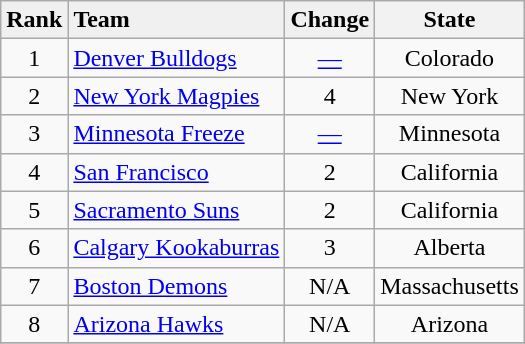<table class="wikitable sortable" style="text-align: center;">
<tr>
<td align="left" style="background:#f0f0f0;"><strong>Rank</strong></td>
<td align="left" style="background:#f0f0f0;"><strong>Team</strong></td>
<td align="left" style="background:#f0f0f0;"><strong>Change</strong></td>
<th>State</th>
</tr>
<tr>
<td>1</td>
<td align="left"><a href='#'>Denver Bulldogs</a></td>
<td><a href='#'>—</a></td>
<td>Colorado</td>
</tr>
<tr>
<td>2</td>
<td align="left"><a href='#'>New York Magpies</a></td>
<td> 4</td>
<td>New York</td>
</tr>
<tr>
<td>3</td>
<td align="left"><a href='#'>Minnesota Freeze</a></td>
<td><a href='#'>—</a></td>
<td>Minnesota</td>
</tr>
<tr>
<td>4</td>
<td align="left"><a href='#'>San Francisco</a></td>
<td> 2</td>
<td>California</td>
</tr>
<tr>
<td>5</td>
<td align="left"><a href='#'>Sacramento Suns</a></td>
<td> 2</td>
<td>California</td>
</tr>
<tr>
<td>6</td>
<td align="left"><a href='#'>Calgary Kookaburras</a></td>
<td> 3</td>
<td>Alberta</td>
</tr>
<tr>
<td>7</td>
<td align="left"><a href='#'>Boston Demons</a></td>
<td>N/A</td>
<td>Massachusetts</td>
</tr>
<tr>
<td>8</td>
<td align="left"><a href='#'>Arizona Hawks</a></td>
<td>N/A</td>
<td>Arizona</td>
</tr>
<tr>
</tr>
</table>
